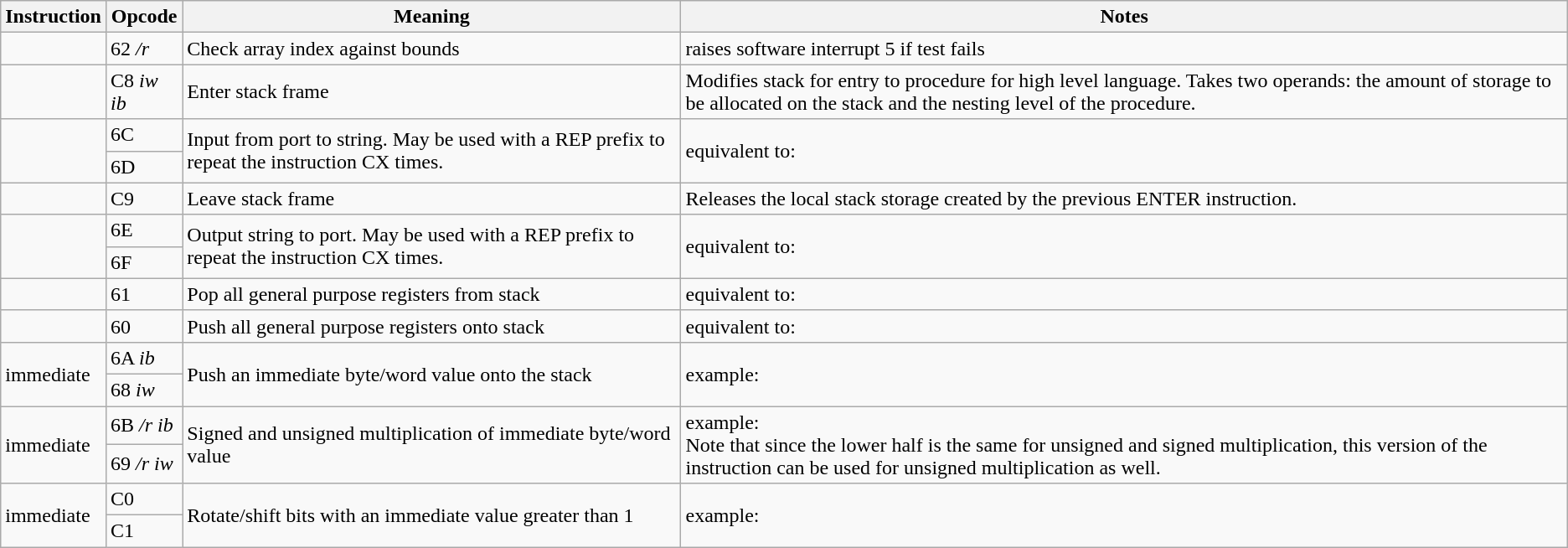<table class="wikitable sortable sticky-header">
<tr>
<th>Instruction</th>
<th>Opcode</th>
<th>Meaning</th>
<th>Notes</th>
</tr>
<tr>
<td></td>
<td>62 <em>/r</em></td>
<td>Check array index against bounds</td>
<td>raises software interrupt 5 if test fails</td>
</tr>
<tr>
<td></td>
<td>C8 <em>iw ib</em></td>
<td>Enter stack frame</td>
<td>Modifies stack for entry to procedure for high level language. Takes two operands: the amount of storage to be allocated on the stack and the nesting level of the procedure.</td>
</tr>
<tr>
<td rowspan="2"></td>
<td>6C</td>
<td rowspan="2">Input from port to string. May be used with a REP prefix to repeat the instruction CX times.</td>
<td rowspan="2">equivalent to:<br></td>
</tr>
<tr>
<td>6D</td>
</tr>
<tr>
<td></td>
<td>C9</td>
<td>Leave stack frame</td>
<td>Releases the local stack storage created by the previous ENTER instruction.</td>
</tr>
<tr>
<td rowspan="2"></td>
<td>6E</td>
<td rowspan="2">Output string to port. May be used with a REP prefix to repeat the instruction CX times.</td>
<td rowspan="2">equivalent to:<br></td>
</tr>
<tr>
<td>6F</td>
</tr>
<tr>
<td></td>
<td>61</td>
<td>Pop all general purpose registers from stack</td>
<td>equivalent to:<br></td>
</tr>
<tr>
<td></td>
<td>60</td>
<td>Push all general purpose registers onto stack</td>
<td>equivalent to:<br></td>
</tr>
<tr>
<td rowspan="2"> immediate</td>
<td>6A <em>ib</em></td>
<td rowspan="2">Push an immediate byte/word value onto the stack</td>
<td rowspan="2">example:<br></td>
</tr>
<tr>
<td>68 <em>iw</em></td>
</tr>
<tr>
<td rowspan="2"> immediate</td>
<td>6B <em>/r ib</em></td>
<td rowspan="2">Signed and unsigned multiplication of immediate byte/word value</td>
<td rowspan="2">example:<br>
Note that since the lower half is the same for unsigned and signed multiplication, this version of the instruction can be used for unsigned multiplication as well.</td>
</tr>
<tr>
<td>69 <em>/r iw</em></td>
</tr>
<tr>
<td rowspan="2"> immediate</td>
<td>C0</td>
<td rowspan="2">Rotate/shift bits with an immediate value greater than 1</td>
<td rowspan="2">example:<br></td>
</tr>
<tr>
<td>C1</td>
</tr>
</table>
